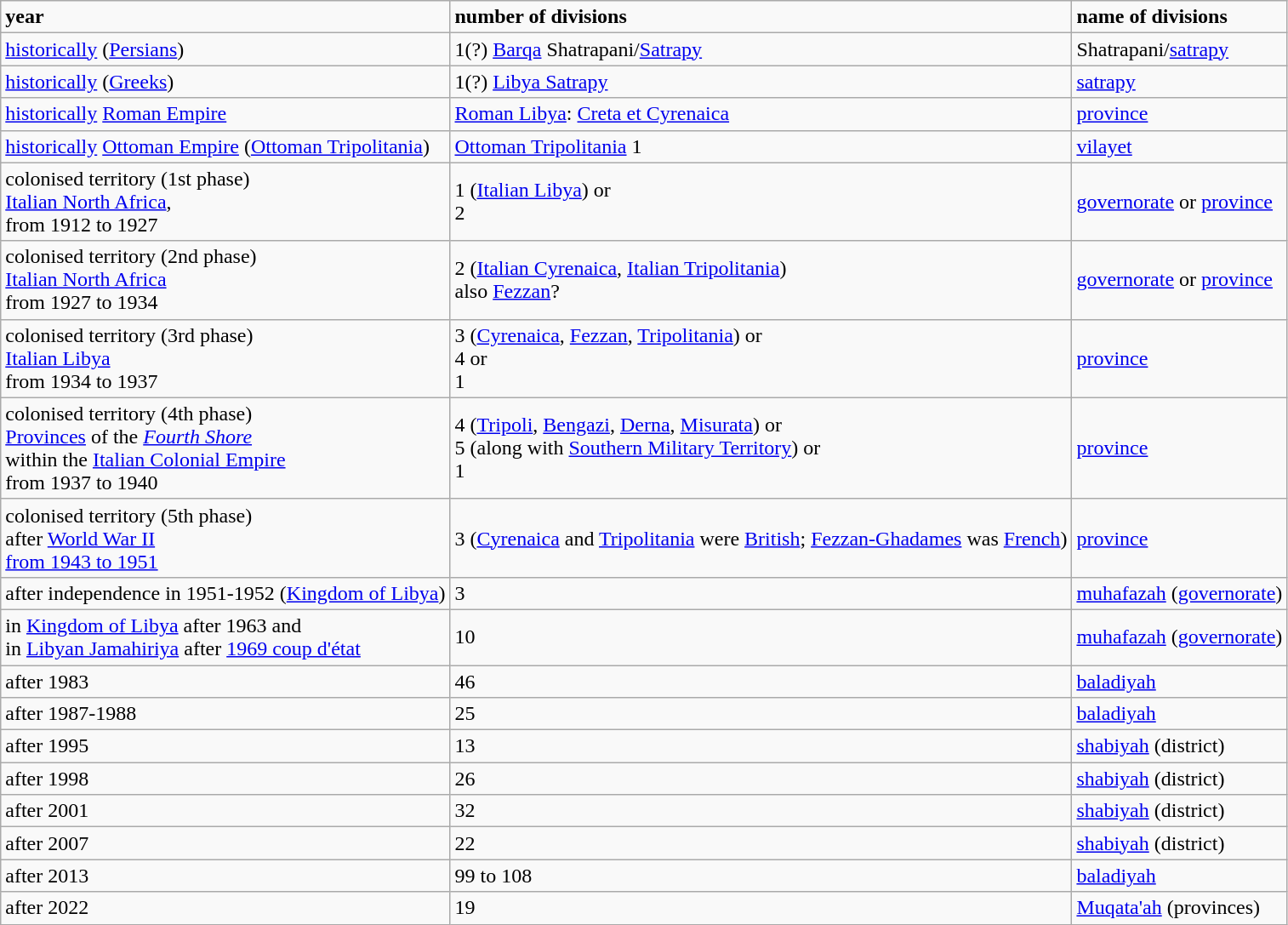<table class="wikitable sortable" style="text-align:left">
<tr>
<td><strong>year</strong></td>
<td><strong>number of divisions</strong></td>
<td><strong>name of divisions</strong></td>
</tr>
<tr>
<td><a href='#'>historically</a> (<a href='#'>Persians</a>)</td>
<td>1(?) <a href='#'>Barqa</a> Shatrapani/<a href='#'>Satrapy</a></td>
<td>Shatrapani/<a href='#'>satrapy</a></td>
</tr>
<tr>
<td><a href='#'>historically</a> (<a href='#'>Greeks</a>)</td>
<td>1(?) <a href='#'>Libya Satrapy</a></td>
<td><a href='#'>satrapy</a></td>
</tr>
<tr>
<td><a href='#'>historically</a> <a href='#'>Roman Empire</a></td>
<td><a href='#'>Roman Libya</a>: <a href='#'>Creta et Cyrenaica</a></td>
<td><a href='#'>province</a></td>
</tr>
<tr>
<td><a href='#'>historically</a> <a href='#'>Ottoman Empire</a> (<a href='#'>Ottoman Tripolitania</a>)</td>
<td><a href='#'>Ottoman Tripolitania</a> 1</td>
<td><a href='#'>vilayet</a></td>
</tr>
<tr>
<td>colonised territory (1st phase) <br><a href='#'>Italian North Africa</a>, <br>from 1912 to 1927</td>
<td>1 (<a href='#'>Italian Libya</a>) or <br>2</td>
<td><a href='#'>governorate</a> or <a href='#'>province</a></td>
</tr>
<tr>
<td>colonised territory (2nd phase) <br><a href='#'>Italian North Africa</a><br>from 1927 to 1934</td>
<td>2 (<a href='#'>Italian Cyrenaica</a>, <a href='#'>Italian Tripolitania</a>) <br>also <a href='#'>Fezzan</a>?</td>
<td><a href='#'>governorate</a> or <a href='#'>province</a></td>
</tr>
<tr>
<td>colonised territory (3rd phase) <br><a href='#'>Italian Libya</a> <br>from 1934 to 1937</td>
<td>3 (<a href='#'>Cyrenaica</a>, <a href='#'>Fezzan</a>, <a href='#'>Tripolitania</a>) or <br>4 or <br>1</td>
<td><a href='#'>province</a></td>
</tr>
<tr>
<td>colonised territory (4th phase) <br><a href='#'>Provinces</a> of the <em><a href='#'>Fourth Shore</a></em> <br>within the <a href='#'>Italian Colonial Empire</a> <br>from 1937 to 1940</td>
<td>4 (<a href='#'>Tripoli</a>, <a href='#'>Bengazi</a>, <a href='#'>Derna</a>, <a href='#'>Misurata</a>) or <br>5 (along with <a href='#'>Southern Military Territory</a>) or <br>1 </td>
<td><a href='#'>province</a></td>
</tr>
<tr>
<td>colonised territory (5th phase) <br>after <a href='#'>World War II</a> <br><a href='#'>from 1943 to 1951</a></td>
<td>3 (<a href='#'>Cyrenaica</a> and <a href='#'>Tripolitania</a> were <a href='#'>British</a>; <a href='#'>Fezzan-Ghadames</a> was <a href='#'>French</a>)</td>
<td><a href='#'>province</a></td>
</tr>
<tr>
<td>after independence in 1951-1952 (<a href='#'>Kingdom of Libya</a>)</td>
<td>3</td>
<td><a href='#'>muhafazah</a> (<a href='#'>governorate</a>)</td>
</tr>
<tr>
<td>in <a href='#'>Kingdom of Libya</a> after 1963 and<br> in <a href='#'>Libyan Jamahiriya</a> after <a href='#'>1969 coup d'état</a></td>
<td>10</td>
<td><a href='#'>muhafazah</a> (<a href='#'>governorate</a>)</td>
</tr>
<tr>
<td>after 1983</td>
<td>46</td>
<td><a href='#'>baladiyah</a></td>
</tr>
<tr>
<td>after 1987-1988</td>
<td>25</td>
<td><a href='#'>baladiyah</a></td>
</tr>
<tr>
<td>after 1995</td>
<td>13</td>
<td><a href='#'>shabiyah</a> (district)</td>
</tr>
<tr>
<td>after 1998</td>
<td>26</td>
<td><a href='#'>shabiyah</a> (district)</td>
</tr>
<tr>
<td>after 2001</td>
<td>32</td>
<td><a href='#'>shabiyah</a> (district)</td>
</tr>
<tr>
<td>after 2007</td>
<td>22</td>
<td><a href='#'>shabiyah</a> (district)</td>
</tr>
<tr>
<td>after 2013</td>
<td>99 to 108</td>
<td><a href='#'>baladiyah</a></td>
</tr>
<tr>
<td>after 2022</td>
<td>19</td>
<td><a href='#'>Muqata'ah</a> (provinces)</td>
</tr>
</table>
